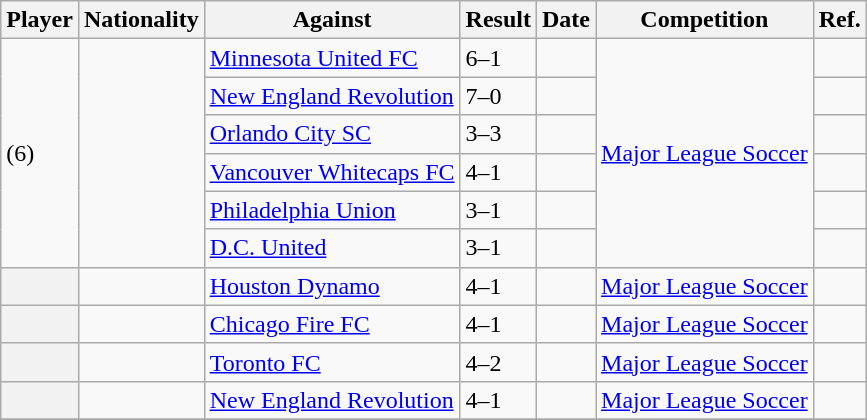<table class="wikitable sortable plainrowheaders">
<tr>
<th scope="col">Player</th>
<th scope="col">Nationality</th>
<th scope="col">Against</th>
<th scope="col" align="center">Result</th>
<th scope="col">Date</th>
<th scope="col">Competition</th>
<th scope="col" class="unsortable" align="center">Ref.</th>
</tr>
<tr>
<td rowspan=6> (6)</td>
<td rowspan=6></td>
<td><a href='#'>Minnesota United FC</a></td>
<td>6–1</td>
<td></td>
<td rowspan=6><a href='#'>Major League Soccer</a></td>
<td></td>
</tr>
<tr>
<td><a href='#'>New England Revolution</a></td>
<td>7–0</td>
<td></td>
<td></td>
</tr>
<tr>
<td><a href='#'>Orlando City SC</a></td>
<td>3–3</td>
<td></td>
<td></td>
</tr>
<tr>
<td><a href='#'>Vancouver Whitecaps FC</a></td>
<td>4–1</td>
<td></td>
<td></td>
</tr>
<tr>
<td><a href='#'>Philadelphia Union</a></td>
<td>3–1</td>
<td></td>
<td></td>
</tr>
<tr>
<td><a href='#'>D.C. United</a></td>
<td>3–1</td>
<td></td>
<td></td>
</tr>
<tr>
<th scope="row"></th>
<td></td>
<td><a href='#'>Houston Dynamo</a></td>
<td>4–1</td>
<td></td>
<td><a href='#'>Major League Soccer</a></td>
<td></td>
</tr>
<tr>
<th scope="row"></th>
<td></td>
<td><a href='#'>Chicago Fire FC</a></td>
<td>4–1</td>
<td></td>
<td><a href='#'>Major League Soccer</a></td>
<td></td>
</tr>
<tr>
<th scope="row"></th>
<td></td>
<td><a href='#'>Toronto FC</a></td>
<td>4–2</td>
<td></td>
<td><a href='#'>Major League Soccer</a></td>
<td></td>
</tr>
<tr>
<th scope="row"></th>
<td></td>
<td><a href='#'>New England Revolution</a></td>
<td>4–1</td>
<td></td>
<td><a href='#'>Major League Soccer</a></td>
<td></td>
</tr>
<tr>
</tr>
</table>
